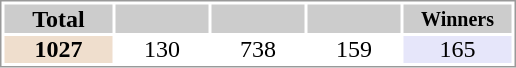<table style="border: 1px solid #999; background-color:#FFFFFF; line-height:16px; text-align:center">
<tr>
<th style="background-color: #ccc;" width="70">Total</th>
<th style="background-color: #ccc;" width="60"><small></small></th>
<th style="background-color: #ccc;" width="60"><small></small></th>
<th style="background-color: #ccc;" width="60"><small></small></th>
<th style="background-color: #ccc;" width="70"><small>Winners</small></th>
</tr>
<tr>
<td bgcolor=#EFDECD><strong>1027</strong></td>
<td>130</td>
<td>738</td>
<td>159</td>
<td bgcolor="#E6E6FA">165</td>
</tr>
</table>
